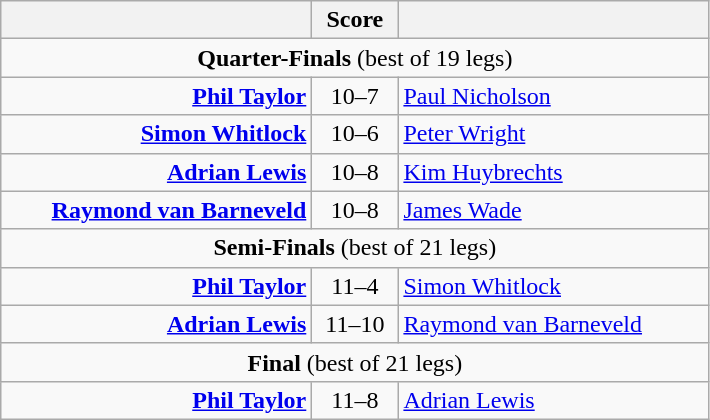<table class=wikitable style="text-align:center">
<tr>
<th width=200></th>
<th width=50>Score</th>
<th width=200></th>
</tr>
<tr align=center>
<td colspan="3"><strong>Quarter-Finals</strong> (best of 19 legs)</td>
</tr>
<tr align=left>
<td align=right><strong><a href='#'>Phil Taylor</a></strong> </td>
<td align=center>10–7</td>
<td> <a href='#'>Paul Nicholson</a></td>
</tr>
<tr align=left>
<td align=right><strong><a href='#'>Simon Whitlock</a></strong> </td>
<td align=center>10–6</td>
<td> <a href='#'>Peter Wright</a></td>
</tr>
<tr align=left>
<td align=right><strong><a href='#'>Adrian Lewis</a></strong> </td>
<td align=center>10–8</td>
<td> <a href='#'>Kim Huybrechts</a></td>
</tr>
<tr align=left>
<td align=right><strong><a href='#'>Raymond van Barneveld</a></strong> </td>
<td align=center>10–8</td>
<td> <a href='#'>James Wade</a></td>
</tr>
<tr align=center>
<td colspan="3"><strong>Semi-Finals</strong> (best of 21 legs)</td>
</tr>
<tr align=left>
<td align=right><strong><a href='#'>Phil Taylor</a></strong> </td>
<td align=center>11–4</td>
<td> <a href='#'>Simon Whitlock</a></td>
</tr>
<tr align=left>
<td align=right><strong><a href='#'>Adrian Lewis</a></strong> </td>
<td align=center>11–10</td>
<td> <a href='#'>Raymond van Barneveld</a></td>
</tr>
<tr align=center>
<td colspan="3"><strong>Final</strong> (best of 21 legs)</td>
</tr>
<tr align=left>
<td align=right><strong><a href='#'>Phil Taylor</a></strong> </td>
<td align=center>11–8</td>
<td> <a href='#'>Adrian Lewis</a></td>
</tr>
</table>
